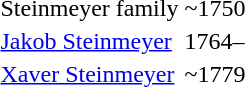<table>
<tr>
<td>Steinmeyer family</td>
<td>~1750</td>
</tr>
<tr>
<td><a href='#'>Jakob Steinmeyer</a></td>
<td>1764–</td>
</tr>
<tr>
<td><a href='#'>Xaver Steinmeyer</a></td>
<td>~1779</td>
</tr>
<tr>
</tr>
</table>
